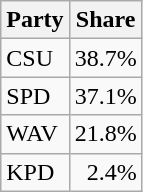<table class="wikitable">
<tr>
<th>Party</th>
<th>Share</th>
</tr>
<tr>
<td>CSU</td>
<td align=right>38.7%</td>
</tr>
<tr>
<td>SPD</td>
<td align=right>37.1%</td>
</tr>
<tr>
<td>WAV</td>
<td align=right>21.8%</td>
</tr>
<tr>
<td>KPD</td>
<td align=right>2.4%</td>
</tr>
</table>
